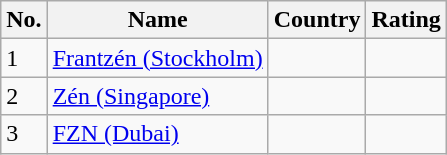<table class="wikitable">
<tr>
<th>No.</th>
<th>Name</th>
<th>Country</th>
<th>Rating</th>
</tr>
<tr>
<td>1</td>
<td><a href='#'>Frantzén (Stockholm)</a></td>
<td></td>
<td></td>
</tr>
<tr>
<td>2</td>
<td><a href='#'>Zén (Singapore)</a></td>
<td></td>
<td></td>
</tr>
<tr>
<td>3</td>
<td><a href='#'>FZN (Dubai)</a></td>
<td></td>
<td></td>
</tr>
</table>
